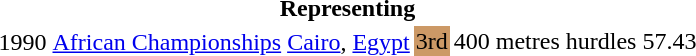<table>
<tr>
<th colspan="6">Representing </th>
</tr>
<tr>
<td rowspan=3>1990</td>
<td rowspan=2><a href='#'>African Championships</a></td>
<td rowspan=2><a href='#'>Cairo</a>, <a href='#'>Egypt</a></td>
<td bgcolor="cc9966">3rd</td>
<td>400 metres hurdles</td>
<td>57.43</td>
</tr>
<tr>
</tr>
</table>
